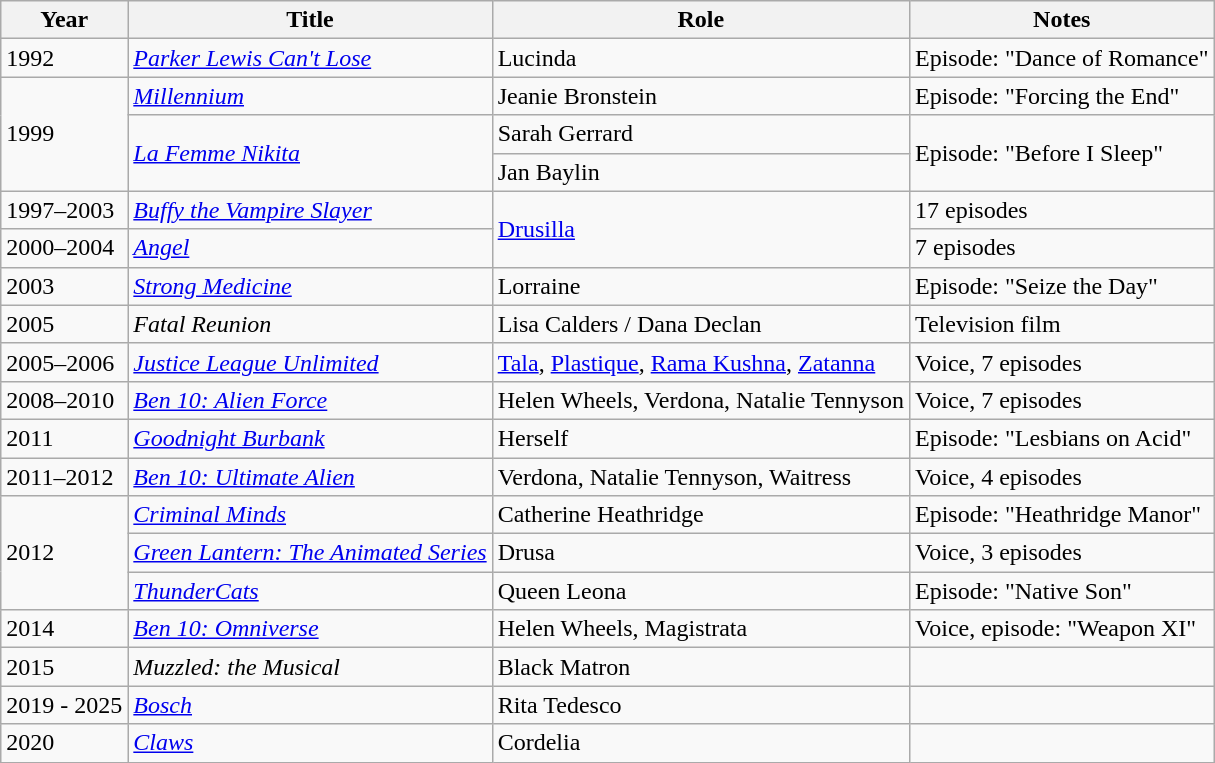<table class="wikitable sortable">
<tr>
<th>Year</th>
<th>Title</th>
<th>Role</th>
<th class="unsortable">Notes</th>
</tr>
<tr>
<td>1992</td>
<td><em><a href='#'>Parker Lewis Can't Lose</a></em></td>
<td>Lucinda</td>
<td>Episode: "Dance of Romance"</td>
</tr>
<tr>
<td rowspan="3">1999</td>
<td><em><a href='#'>Millennium</a></em></td>
<td>Jeanie Bronstein</td>
<td>Episode: "Forcing the End"</td>
</tr>
<tr>
<td rowspan="2"><em><a href='#'>La Femme Nikita</a></em></td>
<td>Sarah Gerrard</td>
<td rowspan="2">Episode: "Before I Sleep"</td>
</tr>
<tr>
<td>Jan Baylin</td>
</tr>
<tr>
<td>1997–2003</td>
<td><em><a href='#'>Buffy the Vampire Slayer</a></em></td>
<td rowspan="2"><a href='#'>Drusilla</a></td>
<td>17 episodes</td>
</tr>
<tr>
<td>2000–2004</td>
<td><em><a href='#'>Angel</a></em></td>
<td>7 episodes</td>
</tr>
<tr>
<td>2003</td>
<td><em><a href='#'>Strong Medicine</a></em></td>
<td>Lorraine</td>
<td>Episode: "Seize the Day"</td>
</tr>
<tr>
<td>2005</td>
<td><em>Fatal Reunion</em></td>
<td>Lisa Calders / Dana Declan</td>
<td>Television film</td>
</tr>
<tr>
<td>2005–2006</td>
<td><em><a href='#'>Justice League Unlimited</a></em></td>
<td><a href='#'>Tala</a>, <a href='#'>Plastique</a>, <a href='#'>Rama Kushna</a>, <a href='#'>Zatanna</a></td>
<td>Voice, 7 episodes</td>
</tr>
<tr>
<td>2008–2010</td>
<td><em><a href='#'>Ben 10: Alien Force</a></em></td>
<td>Helen Wheels, Verdona, Natalie Tennyson</td>
<td>Voice, 7 episodes</td>
</tr>
<tr>
<td>2011</td>
<td><em><a href='#'>Goodnight Burbank</a></em></td>
<td>Herself</td>
<td>Episode: "Lesbians on Acid"</td>
</tr>
<tr>
<td>2011–2012</td>
<td><em><a href='#'>Ben 10: Ultimate Alien</a></em></td>
<td>Verdona, Natalie Tennyson, Waitress</td>
<td>Voice, 4 episodes</td>
</tr>
<tr>
<td rowspan="3">2012</td>
<td><em><a href='#'>Criminal Minds</a></em></td>
<td>Catherine Heathridge</td>
<td>Episode: "Heathridge Manor"</td>
</tr>
<tr>
<td><em><a href='#'>Green Lantern: The Animated Series</a></em></td>
<td>Drusa</td>
<td>Voice, 3 episodes</td>
</tr>
<tr>
<td><em><a href='#'>ThunderCats</a></em></td>
<td>Queen Leona</td>
<td>Episode: "Native Son"</td>
</tr>
<tr>
<td>2014</td>
<td><em><a href='#'>Ben 10: Omniverse</a></em></td>
<td>Helen Wheels, Magistrata</td>
<td>Voice, episode: "Weapon XI"</td>
</tr>
<tr>
<td>2015</td>
<td><em>Muzzled: the Musical</em></td>
<td>Black Matron</td>
<td></td>
</tr>
<tr>
<td>2019 - 2025</td>
<td><em><a href='#'>Bosch</a></em></td>
<td>Rita Tedesco</td>
<td></td>
</tr>
<tr>
<td>2020</td>
<td><em><a href='#'>Claws</a></em></td>
<td>Cordelia</td>
<td></td>
</tr>
</table>
